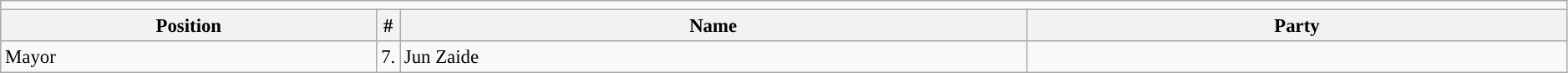<table class=wikitable style="font-size:95%" width=99%>
<tr>
<td colspan="5"></td>
</tr>
<tr>
<th width=24%>Position</th>
<th width=1%>#</th>
<th width=40%>Name</th>
<th colspan=2>Party</th>
</tr>
<tr>
<td>Mayor</td>
<td>7.</td>
<td>Jun Zaide</td>
<td></td>
</tr>
</table>
